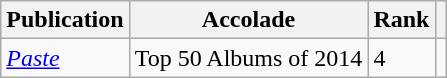<table class="wikitable sortable">
<tr>
<th>Publication</th>
<th>Accolade</th>
<th>Rank</th>
<th class="unsortable"></th>
</tr>
<tr>
<td><em><a href='#'>Paste</a></em></td>
<td>Top 50 Albums of 2014</td>
<td>4</td>
<td></td>
</tr>
</table>
